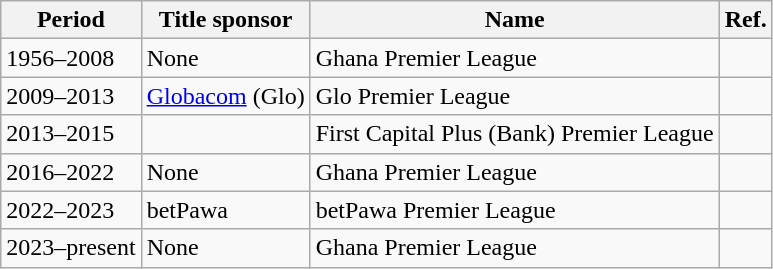<table class="wikitable">
<tr>
<th>Period</th>
<th>Title sponsor</th>
<th>Name</th>
<th>Ref.</th>
</tr>
<tr>
<td>1956–2008</td>
<td>None</td>
<td>Ghana Premier League</td>
</tr>
<tr>
<td>2009–2013</td>
<td><a href='#'>Globacom</a> (Glo)</td>
<td>Glo Premier League</td>
<td></td>
</tr>
<tr>
<td>2013–2015</td>
<td></td>
<td>First Capital Plus (Bank) Premier League</td>
<td></td>
</tr>
<tr>
<td>2016–2022</td>
<td>None</td>
<td>Ghana Premier League</td>
<td></td>
</tr>
<tr>
<td>2022–2023</td>
<td>betPawa</td>
<td>betPawa Premier League</td>
<td></td>
</tr>
<tr>
<td>2023–present</td>
<td>None</td>
<td>Ghana Premier League</td>
<td></td>
</tr>
</table>
